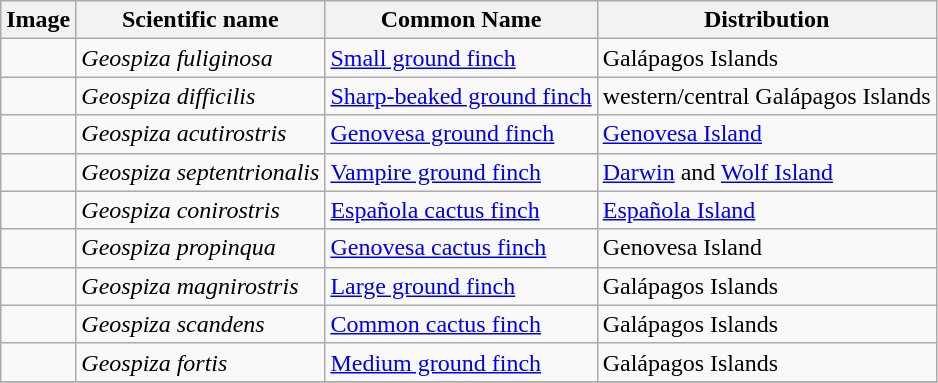<table class="wikitable">
<tr>
<th>Image</th>
<th>Scientific name</th>
<th>Common Name</th>
<th>Distribution</th>
</tr>
<tr>
<td></td>
<td><em>Geospiza fuliginosa</em></td>
<td><a href='#'>Small ground finch</a></td>
<td>Galápagos Islands</td>
</tr>
<tr>
<td></td>
<td><em>Geospiza difficilis</em></td>
<td><a href='#'>Sharp-beaked ground finch</a></td>
<td>western/central Galápagos Islands</td>
</tr>
<tr>
<td></td>
<td><em>Geospiza acutirostris</em></td>
<td><a href='#'>Genovesa ground finch</a></td>
<td><a href='#'>Genovesa Island</a></td>
</tr>
<tr>
<td></td>
<td><em>Geospiza septentrionalis</em></td>
<td><a href='#'>Vampire ground finch</a></td>
<td><a href='#'>Darwin</a> and <a href='#'>Wolf Island</a></td>
</tr>
<tr>
<td></td>
<td><em>Geospiza conirostris</em></td>
<td><a href='#'>Española cactus finch</a></td>
<td><a href='#'>Española Island</a></td>
</tr>
<tr>
<td></td>
<td><em>Geospiza propinqua</em></td>
<td><a href='#'>Genovesa cactus finch</a></td>
<td>Genovesa Island</td>
</tr>
<tr>
<td></td>
<td><em>Geospiza magnirostris</em></td>
<td><a href='#'>Large ground finch</a></td>
<td>Galápagos Islands</td>
</tr>
<tr>
<td></td>
<td><em>Geospiza scandens</em></td>
<td><a href='#'>Common cactus finch</a></td>
<td>Galápagos Islands</td>
</tr>
<tr>
<td></td>
<td><em>Geospiza fortis</em></td>
<td><a href='#'>Medium ground finch</a></td>
<td>Galápagos Islands</td>
</tr>
<tr>
</tr>
</table>
